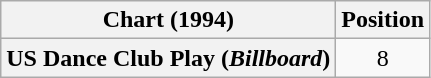<table class="wikitable plainrowheaders" style="text-align:center">
<tr>
<th scope="col">Chart (1994)</th>
<th scope="col">Position</th>
</tr>
<tr>
<th scope="row">US Dance Club Play (<em>Billboard</em>)</th>
<td>8</td>
</tr>
</table>
